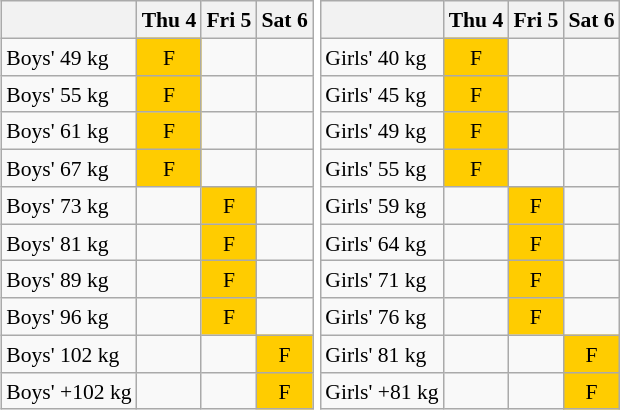<table>
<tr>
<td><br><table class="wikitable" style="margin:0.5em auto; font-size:90%; line-height:1.25em; text-align:center;">
<tr>
<th></th>
<th>Thu 4</th>
<th>Fri 5</th>
<th>Sat 6</th>
</tr>
<tr>
<td align=left>Boys' 49 kg</td>
<td style="background-color:#FFCC00;">F</td>
<td></td>
<td></td>
</tr>
<tr>
<td align=left>Boys' 55 kg</td>
<td style="background-color:#FFCC00;">F</td>
<td></td>
<td></td>
</tr>
<tr>
<td align=left>Boys' 61 kg</td>
<td style="background-color:#FFCC00;">F</td>
<td></td>
<td></td>
</tr>
<tr>
<td align=left>Boys' 67 kg</td>
<td style="background-color:#FFCC00;">F</td>
<td></td>
<td></td>
</tr>
<tr>
<td align=left>Boys' 73 kg</td>
<td></td>
<td style="background-color:#FFCC00;">F</td>
<td></td>
</tr>
<tr>
<td align=left>Boys' 81 kg</td>
<td></td>
<td style="background-color:#FFCC00;">F</td>
<td></td>
</tr>
<tr>
<td align=left>Boys' 89 kg</td>
<td></td>
<td style="background-color:#FFCC00;">F</td>
<td></td>
</tr>
<tr>
<td align=left>Boys' 96 kg</td>
<td></td>
<td style="background-color:#FFCC00;">F</td>
<td></td>
</tr>
<tr>
<td align=left>Boys' 102 kg</td>
<td></td>
<td></td>
<td style="background-color:#FFCC00;">F</td>
</tr>
<tr>
<td align=left>Boys' +102 kg</td>
<td></td>
<td></td>
<td style="background-color:#FFCC00;">F</td>
</tr>
</table>
</td>
<td><br><table class="wikitable" style="margin:0.5em auto; font-size:90%; line-height:1.25em; text-align:center;">
<tr>
<th></th>
<th>Thu 4</th>
<th>Fri 5</th>
<th>Sat 6</th>
</tr>
<tr>
<td align=left>Girls' 40 kg</td>
<td style="background-color:#FFCC00;">F</td>
<td></td>
<td></td>
</tr>
<tr>
<td align=left>Girls' 45 kg</td>
<td style="background-color:#FFCC00;">F</td>
<td></td>
<td></td>
</tr>
<tr>
<td align=left>Girls' 49 kg</td>
<td style="background-color:#FFCC00;">F</td>
<td></td>
<td></td>
</tr>
<tr>
<td align=left>Girls' 55 kg</td>
<td style="background-color:#FFCC00;">F</td>
<td></td>
<td></td>
</tr>
<tr>
<td align=left>Girls' 59 kg</td>
<td></td>
<td style="background-color:#FFCC00;">F</td>
<td></td>
</tr>
<tr>
<td align=left>Girls' 64 kg</td>
<td></td>
<td style="background-color:#FFCC00;">F</td>
<td></td>
</tr>
<tr>
<td align=left>Girls' 71 kg</td>
<td></td>
<td style="background-color:#FFCC00;">F</td>
<td></td>
</tr>
<tr>
<td align=left>Girls' 76 kg</td>
<td></td>
<td style="background-color:#FFCC00;">F</td>
<td></td>
</tr>
<tr>
<td align=left>Girls' 81 kg</td>
<td></td>
<td></td>
<td style="background-color:#FFCC00;">F</td>
</tr>
<tr>
<td align=left>Girls' +81 kg</td>
<td></td>
<td></td>
<td style="background-color:#FFCC00;">F</td>
</tr>
</table>
</td>
</tr>
</table>
